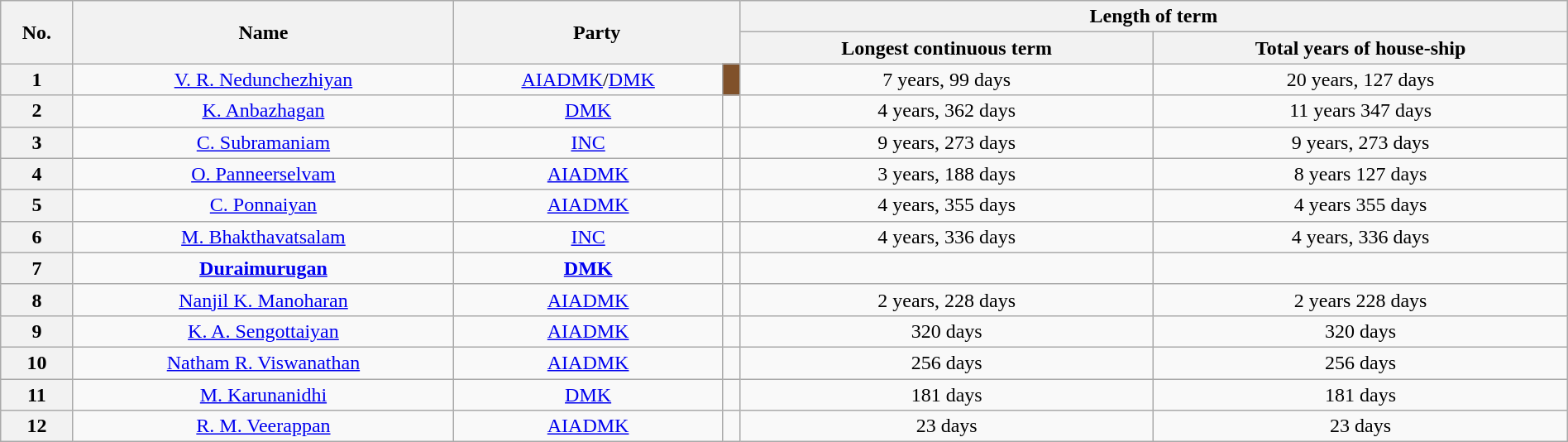<table class="wikitable sortable" style="width:100%; text-align:center">
<tr>
<th rowspan=2>No.</th>
<th rowspan=2>Name</th>
<th rowspan=2 colspan=2>Party</th>
<th colspan=2>Length of term</th>
</tr>
<tr>
<th>Longest continuous term</th>
<th>Total years of house-ship</th>
</tr>
<tr>
<th>1</th>
<td><a href='#'>V. R. Nedunchezhiyan</a></td>
<td><a href='#'>AIADMK</a>/<a href='#'>DMK</a></td>
<td style="background-color:#80512A"></td>
<td>7 years, 99 days</td>
<td>20 years, 127 days</td>
</tr>
<tr>
<th>2</th>
<td><a href='#'>K. Anbazhagan</a></td>
<td><a href='#'>DMK</a></td>
<td></td>
<td>4 years, 362 days</td>
<td>11 years 347 days</td>
</tr>
<tr>
<th>3</th>
<td><a href='#'>C. Subramaniam</a></td>
<td><a href='#'>INC</a></td>
<td></td>
<td>9 years, 273 days</td>
<td>9 years, 273 days</td>
</tr>
<tr>
<th>4</th>
<td><a href='#'>O. Panneerselvam</a></td>
<td><a href='#'>AIADMK</a></td>
<td></td>
<td>3 years, 188 days</td>
<td>8 years 127 days</td>
</tr>
<tr>
<th>5</th>
<td><a href='#'>C. Ponnaiyan</a></td>
<td><a href='#'>AIADMK</a></td>
<td></td>
<td>4 years, 355 days</td>
<td>4 years 355 days</td>
</tr>
<tr>
<th>6</th>
<td><a href='#'>M. Bhakthavatsalam</a></td>
<td><a href='#'>INC</a></td>
<td></td>
<td>4 years, 336 days</td>
<td>4 years, 336 days</td>
</tr>
<tr>
<th>7</th>
<td><strong><a href='#'>Duraimurugan</a></strong></td>
<td><strong><a href='#'>DMK</a></strong></td>
<td></td>
<td><strong></strong></td>
<td><strong></strong></td>
</tr>
<tr>
<th>8</th>
<td><a href='#'>Nanjil K. Manoharan</a></td>
<td><a href='#'>AIADMK</a></td>
<td></td>
<td>2 years, 228 days</td>
<td>2 years 228 days</td>
</tr>
<tr>
<th>9</th>
<td><a href='#'>K. A. Sengottaiyan</a></td>
<td><a href='#'>AIADMK</a></td>
<td></td>
<td>320 days</td>
<td>320 days</td>
</tr>
<tr>
<th>10</th>
<td><a href='#'>Natham R. Viswanathan</a></td>
<td><a href='#'>AIADMK</a></td>
<td></td>
<td>256 days</td>
<td>256 days</td>
</tr>
<tr>
<th>11</th>
<td><a href='#'>M. Karunanidhi</a></td>
<td><a href='#'>DMK</a></td>
<td></td>
<td>181 days</td>
<td>181 days</td>
</tr>
<tr>
<th>12</th>
<td><a href='#'>R. M. Veerappan</a></td>
<td><a href='#'>AIADMK</a></td>
<td></td>
<td>23 days</td>
<td>23 days</td>
</tr>
</table>
